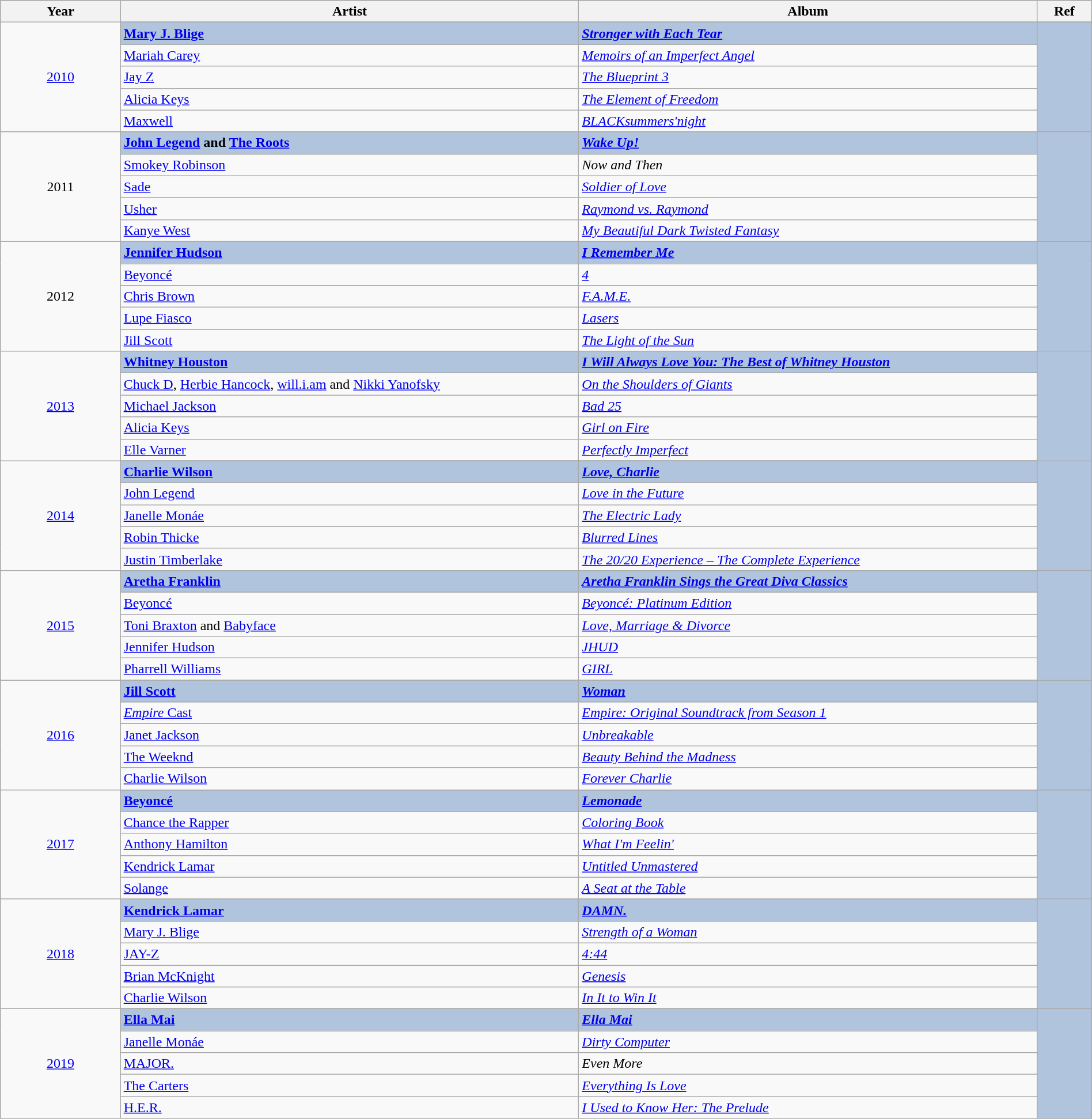<table class="wikitable" style="width:100%;">
<tr style="background:#bebebe;">
<th style="width:11%;">Year</th>
<th style="width:42%;">Artist</th>
<th style="width:42%;">Album</th>
<th style="width:5%;">Ref</th>
</tr>
<tr>
<td rowspan="6" align="center"><a href='#'>2010</a></td>
</tr>
<tr style="background:#B0C4DE">
<td><strong><a href='#'>Mary J. Blige</a></strong></td>
<td><strong><em><a href='#'>Stronger with Each Tear</a></em></strong></td>
<td rowspan="6" align="center"></td>
</tr>
<tr>
<td><a href='#'>Mariah Carey</a></td>
<td><em><a href='#'>Memoirs of an Imperfect Angel</a></em></td>
</tr>
<tr>
<td><a href='#'>Jay Z</a></td>
<td><em><a href='#'>The Blueprint 3</a></em></td>
</tr>
<tr>
<td><a href='#'>Alicia Keys</a></td>
<td><em><a href='#'>The Element of Freedom</a></em></td>
</tr>
<tr>
<td><a href='#'>Maxwell</a></td>
<td><em><a href='#'>BLACKsummers'night</a></em></td>
</tr>
<tr>
<td rowspan="6" align="center">2011</td>
</tr>
<tr style="background:#B0C4DE">
<td><strong><a href='#'>John Legend</a> and <a href='#'>The Roots</a></strong></td>
<td><strong><em><a href='#'>Wake Up!</a></em></strong></td>
<td rowspan="6" align="center"></td>
</tr>
<tr>
<td><a href='#'>Smokey Robinson</a></td>
<td><em>Now and Then</em></td>
</tr>
<tr>
<td><a href='#'>Sade</a></td>
<td><em><a href='#'>Soldier of Love</a></em></td>
</tr>
<tr>
<td><a href='#'>Usher</a></td>
<td><em><a href='#'>Raymond vs. Raymond</a></em></td>
</tr>
<tr>
<td><a href='#'>Kanye West</a></td>
<td><em><a href='#'>My Beautiful Dark Twisted Fantasy</a></em></td>
</tr>
<tr>
<td rowspan="6" align="center">2012</td>
</tr>
<tr style="background:#B0C4DE">
<td><strong><a href='#'>Jennifer Hudson</a></strong></td>
<td><strong><em><a href='#'>I Remember Me</a></em></strong></td>
<td rowspan="6" align="center"></td>
</tr>
<tr>
<td><a href='#'>Beyoncé</a></td>
<td><em><a href='#'>4</a></em></td>
</tr>
<tr>
<td><a href='#'>Chris Brown</a></td>
<td><em><a href='#'>F.A.M.E.</a></em></td>
</tr>
<tr>
<td><a href='#'>Lupe Fiasco</a></td>
<td><em><a href='#'>Lasers</a></em></td>
</tr>
<tr>
<td><a href='#'>Jill Scott</a></td>
<td><em><a href='#'>The Light of the Sun</a></em></td>
</tr>
<tr>
<td rowspan="6" align="center"><a href='#'>2013</a></td>
</tr>
<tr style="background:#B0C4DE">
<td><strong><a href='#'>Whitney Houston</a></strong></td>
<td><strong><em><a href='#'>I Will Always Love You: The Best of Whitney Houston</a></em></strong></td>
<td rowspan="6" align="center"></td>
</tr>
<tr>
<td><a href='#'>Chuck D</a>, <a href='#'>Herbie Hancock</a>, <a href='#'>will.i.am</a> and <a href='#'>Nikki Yanofsky</a></td>
<td><em><a href='#'>On the Shoulders of Giants</a></em></td>
</tr>
<tr>
<td><a href='#'>Michael Jackson</a></td>
<td><em><a href='#'>Bad 25</a></em></td>
</tr>
<tr>
<td><a href='#'>Alicia Keys</a></td>
<td><em><a href='#'>Girl on Fire</a></em></td>
</tr>
<tr>
<td><a href='#'>Elle Varner</a></td>
<td><em><a href='#'>Perfectly Imperfect</a></em></td>
</tr>
<tr>
<td rowspan="6" align="center"><a href='#'>2014</a></td>
</tr>
<tr style="background:#B0C4DE">
<td><strong><a href='#'>Charlie Wilson</a></strong></td>
<td><strong><em><a href='#'>Love, Charlie</a></em></strong></td>
<td rowspan="6" align="center"></td>
</tr>
<tr>
<td><a href='#'>John Legend</a></td>
<td><em><a href='#'>Love in the Future</a></em></td>
</tr>
<tr>
<td><a href='#'>Janelle Monáe</a></td>
<td><em><a href='#'>The Electric Lady</a></em></td>
</tr>
<tr>
<td><a href='#'>Robin Thicke</a></td>
<td><em><a href='#'>Blurred Lines</a></em></td>
</tr>
<tr>
<td><a href='#'>Justin Timberlake</a></td>
<td><em><a href='#'>The 20/20 Experience – The Complete Experience</a></em></td>
</tr>
<tr>
<td rowspan="6" align="center"><a href='#'>2015</a></td>
</tr>
<tr style="background:#B0C4DE">
<td><strong><a href='#'>Aretha Franklin</a></strong></td>
<td><strong><em><a href='#'>Aretha Franklin Sings the Great Diva Classics</a></em></strong></td>
<td rowspan="6" align="center"></td>
</tr>
<tr>
<td><a href='#'>Beyoncé</a></td>
<td><em><a href='#'>Beyoncé: Platinum Edition</a></em></td>
</tr>
<tr>
<td><a href='#'>Toni Braxton</a> and <a href='#'>Babyface</a></td>
<td><em><a href='#'>Love, Marriage & Divorce</a></em></td>
</tr>
<tr>
<td><a href='#'>Jennifer Hudson</a></td>
<td><em><a href='#'>JHUD</a></em></td>
</tr>
<tr>
<td><a href='#'>Pharrell Williams</a></td>
<td><em><a href='#'>GIRL</a></em></td>
</tr>
<tr>
<td rowspan="6" align="center"><a href='#'>2016</a></td>
</tr>
<tr style="background:#B0C4DE">
<td><strong><a href='#'>Jill Scott</a></strong></td>
<td><strong><em><a href='#'>Woman</a></em></strong></td>
<td rowspan="6" align="center"></td>
</tr>
<tr>
<td><a href='#'><em>Empire</em> Cast</a></td>
<td><em><a href='#'>Empire: Original Soundtrack from Season 1</a></em></td>
</tr>
<tr>
<td><a href='#'>Janet Jackson</a></td>
<td><em><a href='#'>Unbreakable</a></em></td>
</tr>
<tr>
<td><a href='#'>The Weeknd</a></td>
<td><em><a href='#'>Beauty Behind the Madness</a></em></td>
</tr>
<tr>
<td><a href='#'>Charlie Wilson</a></td>
<td><em><a href='#'>Forever Charlie</a></em></td>
</tr>
<tr>
<td rowspan="6" align="center"><a href='#'>2017</a></td>
</tr>
<tr style="background:#B0C4DE">
<td><strong><a href='#'>Beyoncé</a></strong></td>
<td><strong><em><a href='#'>Lemonade</a></em></strong></td>
<td rowspan="6" align="center"></td>
</tr>
<tr>
<td><a href='#'>Chance the Rapper</a></td>
<td><em><a href='#'>Coloring Book</a></em></td>
</tr>
<tr>
<td><a href='#'>Anthony Hamilton</a></td>
<td><em><a href='#'>What I'm Feelin'</a></em></td>
</tr>
<tr>
<td><a href='#'>Kendrick Lamar</a></td>
<td><em><a href='#'>Untitled Unmastered</a></em></td>
</tr>
<tr>
<td><a href='#'>Solange</a></td>
<td><em><a href='#'>A Seat at the Table</a></em></td>
</tr>
<tr>
<td rowspan="6" align="center"><a href='#'>2018</a></td>
</tr>
<tr style="background:#B0C4DE">
<td><strong><a href='#'>Kendrick Lamar</a></strong></td>
<td><strong><em><a href='#'>DAMN.</a></em></strong></td>
<td rowspan="6" align="center"></td>
</tr>
<tr>
<td><a href='#'>Mary J. Blige</a></td>
<td><em><a href='#'>Strength of a Woman</a></em></td>
</tr>
<tr>
<td><a href='#'>JAY-Z</a></td>
<td><em><a href='#'>4:44</a></em></td>
</tr>
<tr>
<td><a href='#'>Brian McKnight</a></td>
<td><em><a href='#'>Genesis</a></em></td>
</tr>
<tr>
<td><a href='#'>Charlie Wilson</a></td>
<td><em><a href='#'>In It to Win It</a></em></td>
</tr>
<tr>
<td rowspan="6" align="center"><a href='#'>2019</a></td>
</tr>
<tr style="background:#B0C4DE">
<td><strong><a href='#'>Ella Mai</a></strong></td>
<td><strong><em><a href='#'>Ella Mai</a></em></strong></td>
<td rowspan="6" align="center"></td>
</tr>
<tr>
<td><a href='#'>Janelle Monáe</a></td>
<td><em><a href='#'>Dirty Computer</a></em></td>
</tr>
<tr>
<td><a href='#'>MAJOR.</a></td>
<td><em>Even More</em></td>
</tr>
<tr>
<td><a href='#'>The Carters</a></td>
<td><em><a href='#'>Everything Is Love</a></em></td>
</tr>
<tr>
<td><a href='#'>H.E.R.</a></td>
<td><em><a href='#'>I Used to Know Her: The Prelude</a></em></td>
</tr>
</table>
